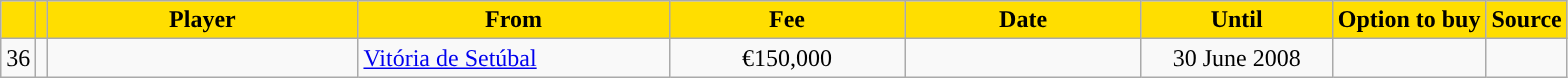<table class="wikitable sortable">
<tr>
<th style="background:#FFDE00"></th>
<th style="background:#FFDE00"></th>
<th width=200 style="background:#FFDE00">Player</th>
<th width=200 style="background:#FFDE00">From</th>
<th width=150 style="background:#FFDE00">Fee</th>
<th width=150 style="background:#FFDE00">Date</th>
<th width=120 style="background:#FFDE00">Until</th>
<th style="background:#FFDE00">Option to buy</th>
<th style="background:#FFDE00">Source</th>
</tr>
<tr>
<td align=center>36</td>
<td align=center></td>
<td></td>
<td> <a href='#'>Vitória de Setúbal</a></td>
<td align=center>€150,000</td>
<td align=center></td>
<td align=center>30 June 2008</td>
<td align=center></td>
<td align=center></td>
</tr>
</table>
